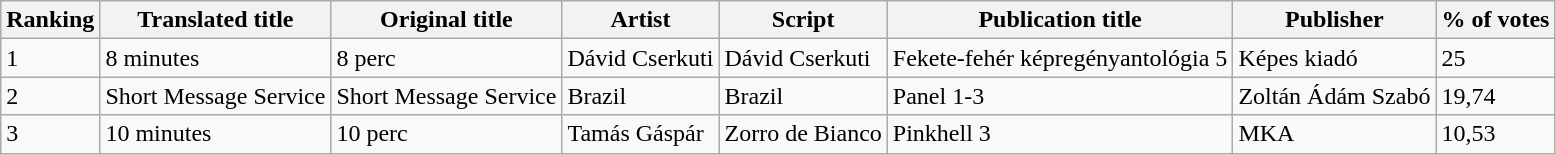<table | class="wikitable">
<tr valign="top">
<th><strong>Ranking</strong></th>
<th><strong>Translated title</strong></th>
<th><strong>Original title</strong></th>
<th><strong>Artist</strong></th>
<th><strong>Script</strong></th>
<th><strong>Publication title</strong></th>
<th><strong>Publisher</strong></th>
<th><strong>% of votes</strong></th>
</tr>
<tr>
<td>1</td>
<td>8 minutes</td>
<td>8 perc</td>
<td>Dávid Cserkuti</td>
<td>Dávid Cserkuti</td>
<td>Fekete-fehér képregényantológia 5</td>
<td>Képes kiadó</td>
<td>25</td>
</tr>
<tr>
<td>2</td>
<td>Short Message Service</td>
<td>Short Message Service</td>
<td>Brazil</td>
<td>Brazil</td>
<td>Panel 1-3</td>
<td>Zoltán Ádám Szabó</td>
<td>19,74</td>
</tr>
<tr>
<td>3</td>
<td>10 minutes</td>
<td>10 perc</td>
<td>Tamás Gáspár</td>
<td>Zorro de Bianco</td>
<td>Pinkhell 3</td>
<td>MKA</td>
<td>10,53</td>
</tr>
</table>
